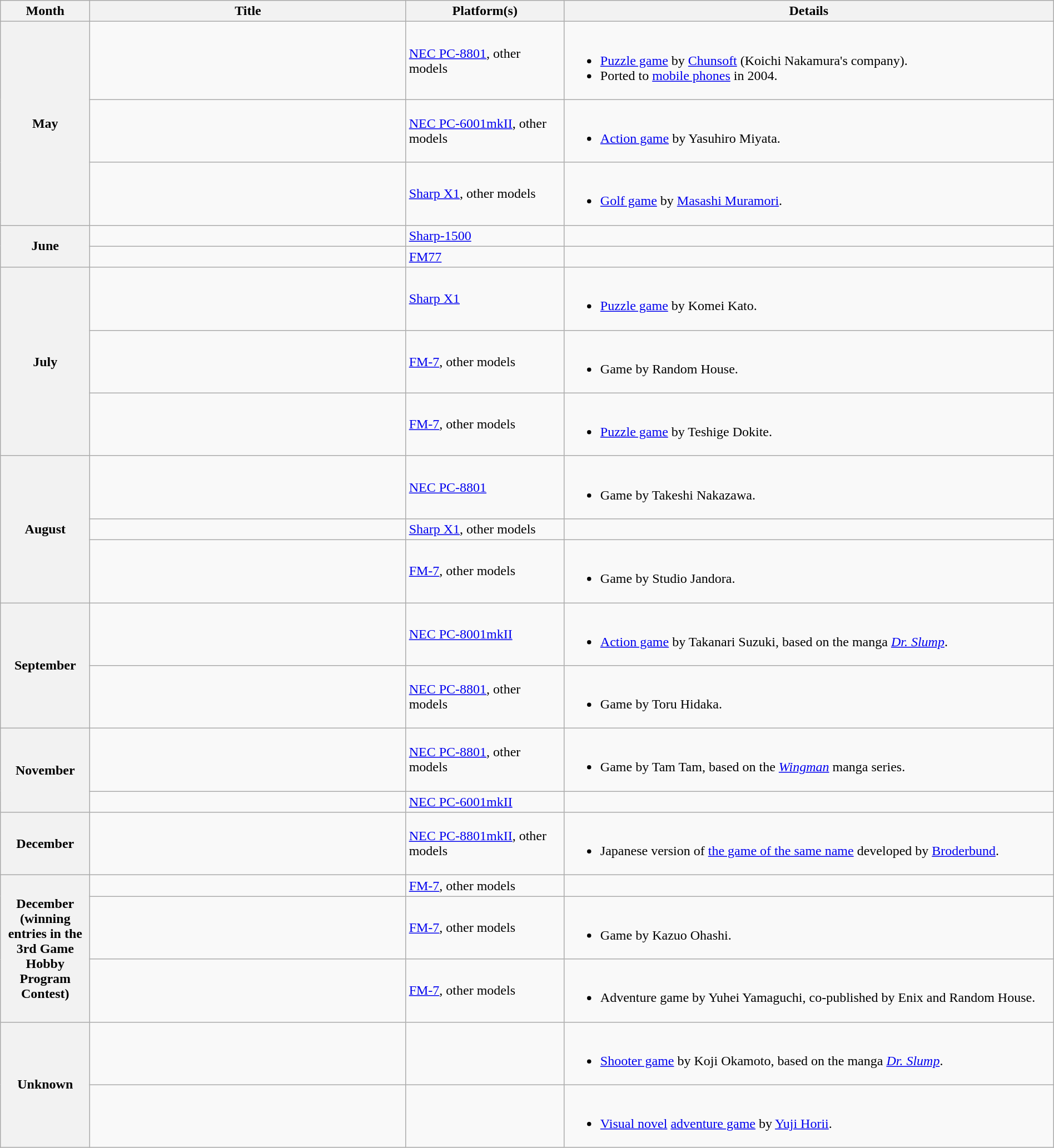<table class="wikitable" width="100%">
<tr>
<th scope="col" width="100px">Month</th>
<th scope="col" width="30%">Title</th>
<th scope="col" width="15%">Platform(s)</th>
<th scope="col">Details</th>
</tr>
<tr>
<th scope="row" rowspan="3">May</th>
<td></td>
<td><a href='#'>NEC PC-8801</a>, other models</td>
<td><br><ul><li><a href='#'>Puzzle game</a> by <a href='#'>Chunsoft</a> (Koichi Nakamura's company).</li><li>Ported to <a href='#'>mobile phones</a> in 2004.</li></ul></td>
</tr>
<tr>
<td></td>
<td><a href='#'>NEC PC-6001mkII</a>, other models</td>
<td><br><ul><li><a href='#'>Action game</a> by Yasuhiro Miyata.</li></ul></td>
</tr>
<tr>
<td></td>
<td><a href='#'>Sharp X1</a>, other models</td>
<td><br><ul><li><a href='#'>Golf game</a> by <a href='#'>Masashi Muramori</a>.</li></ul></td>
</tr>
<tr>
<th scope="row" rowspan="2">June</th>
<td></td>
<td><a href='#'>Sharp-1500</a></td>
<td></td>
</tr>
<tr>
<td></td>
<td><a href='#'>FM77</a></td>
<td></td>
</tr>
<tr>
<th scope="row" rowspan="3">July</th>
<td></td>
<td><a href='#'>Sharp X1</a></td>
<td><br><ul><li><a href='#'>Puzzle game</a> by Komei Kato.</li></ul></td>
</tr>
<tr>
<td></td>
<td><a href='#'>FM-7</a>, other models</td>
<td><br><ul><li>Game by Random House.</li></ul></td>
</tr>
<tr>
<td></td>
<td><a href='#'>FM-7</a>, other models</td>
<td><br><ul><li><a href='#'>Puzzle game</a> by Teshige Dokite.</li></ul></td>
</tr>
<tr>
<th scope="row" rowspan="3">August</th>
<td></td>
<td><a href='#'>NEC PC-8801</a></td>
<td><br><ul><li>Game by Takeshi Nakazawa.</li></ul></td>
</tr>
<tr>
<td></td>
<td><a href='#'>Sharp X1</a>, other models</td>
<td></td>
</tr>
<tr>
<td></td>
<td><a href='#'>FM-7</a>, other models</td>
<td><br><ul><li>Game by Studio Jandora.</li></ul></td>
</tr>
<tr>
<th scope="row" rowspan="2">September</th>
<td></td>
<td><a href='#'>NEC PC-8001mkII</a></td>
<td><br><ul><li><a href='#'>Action game</a> by Takanari Suzuki, based on the manga <em><a href='#'>Dr. Slump</a></em>.</li></ul></td>
</tr>
<tr>
<td></td>
<td><a href='#'>NEC PC-8801</a>, other models</td>
<td><br><ul><li>Game by Toru Hidaka.</li></ul></td>
</tr>
<tr>
<th scope="row" rowspan="2">November</th>
<td></td>
<td><a href='#'>NEC PC-8801</a>, other models</td>
<td><br><ul><li>Game by Tam Tam, based on the <em><a href='#'>Wingman</a></em> manga series.</li></ul></td>
</tr>
<tr>
<td></td>
<td><a href='#'>NEC PC-6001mkII</a></td>
<td></td>
</tr>
<tr>
<th scope="row">December</th>
<td></td>
<td><a href='#'>NEC PC-8801mkII</a>, other models</td>
<td><br><ul><li>Japanese version of <a href='#'>the game of the same name</a> developed by <a href='#'>Broderbund</a>.</li></ul></td>
</tr>
<tr>
<th scope="row" rowspan="3">December<br>(winning entries in the 3rd Game Hobby Program Contest)</th>
<td></td>
<td><a href='#'>FM-7</a>, other models</td>
<td></td>
</tr>
<tr>
<td></td>
<td><a href='#'>FM-7</a>, other models</td>
<td><br><ul><li>Game by Kazuo Ohashi.</li></ul></td>
</tr>
<tr>
<td></td>
<td><a href='#'>FM-7</a>, other models</td>
<td><br><ul><li>Adventure game by Yuhei Yamaguchi, co-published by Enix and Random House.</li></ul></td>
</tr>
<tr>
<th scope="row" rowspan="2">Unknown</th>
<td></td>
<td></td>
<td><br><ul><li><a href='#'>Shooter game</a> by Koji Okamoto, based on the manga <em><a href='#'>Dr. Slump</a></em>.</li></ul></td>
</tr>
<tr>
<td></td>
<td></td>
<td><br><ul><li><a href='#'>Visual novel</a> <a href='#'>adventure game</a> by <a href='#'>Yuji Horii</a>.</li></ul></td>
</tr>
</table>
